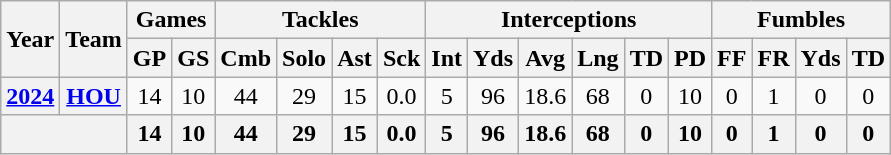<table class="wikitable" style="text-align:center;">
<tr>
<th rowspan="2">Year</th>
<th rowspan="2">Team</th>
<th colspan="2">Games</th>
<th colspan="4">Tackles</th>
<th colspan="6">Interceptions</th>
<th colspan="6">Fumbles</th>
</tr>
<tr>
<th>GP</th>
<th>GS</th>
<th>Cmb</th>
<th>Solo</th>
<th>Ast</th>
<th>Sck</th>
<th>Int</th>
<th>Yds</th>
<th>Avg</th>
<th>Lng</th>
<th>TD</th>
<th>PD</th>
<th>FF</th>
<th>FR</th>
<th>Yds</th>
<th>TD</th>
</tr>
<tr>
<th><a href='#'>2024</a></th>
<th><a href='#'>HOU</a></th>
<td>14</td>
<td>10</td>
<td>44</td>
<td>29</td>
<td>15</td>
<td>0.0</td>
<td>5</td>
<td>96</td>
<td>18.6</td>
<td>68</td>
<td>0</td>
<td>10</td>
<td>0</td>
<td>1</td>
<td>0</td>
<td>0</td>
</tr>
<tr>
<th colspan="2"></th>
<th>14</th>
<th>10</th>
<th>44</th>
<th>29</th>
<th>15</th>
<th>0.0</th>
<th>5</th>
<th>96</th>
<th>18.6</th>
<th>68</th>
<th>0</th>
<th>10</th>
<th>0</th>
<th>1</th>
<th>0</th>
<th>0</th>
</tr>
</table>
